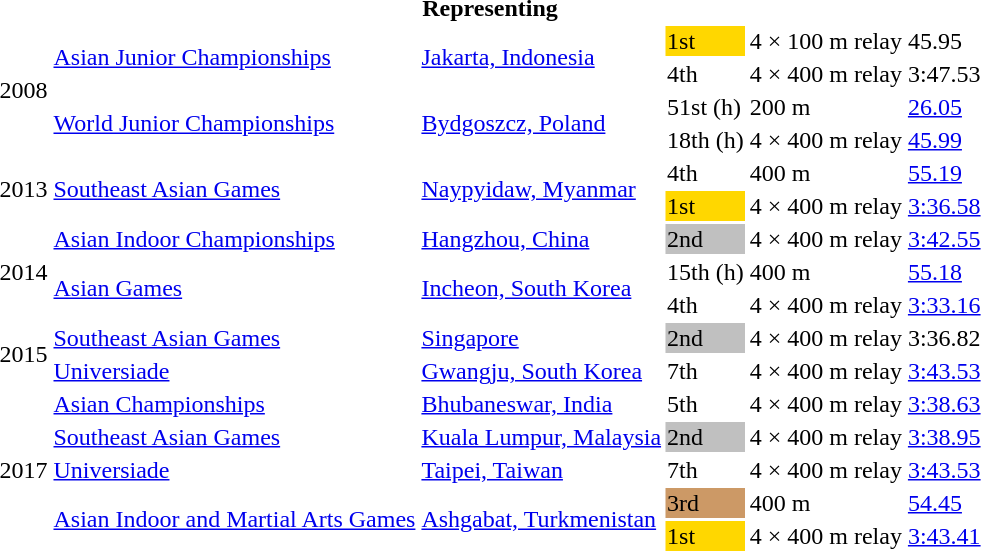<table>
<tr>
<th colspan="6">Representing </th>
</tr>
<tr>
<td rowspan=4>2008</td>
<td rowspan=2><a href='#'>Asian Junior Championships</a></td>
<td rowspan=2><a href='#'>Jakarta, Indonesia</a></td>
<td bgcolor=gold>1st</td>
<td>4 × 100 m relay</td>
<td>45.95</td>
</tr>
<tr>
<td>4th</td>
<td>4 × 400 m relay</td>
<td>3:47.53</td>
</tr>
<tr>
<td rowspan=2><a href='#'>World Junior Championships</a></td>
<td rowspan=2><a href='#'>Bydgoszcz, Poland</a></td>
<td>51st (h)</td>
<td>200 m</td>
<td><a href='#'>26.05</a></td>
</tr>
<tr>
<td>18th (h)</td>
<td>4 × 400 m relay</td>
<td><a href='#'>45.99</a></td>
</tr>
<tr>
<td rowspan=2>2013</td>
<td rowspan=2><a href='#'>Southeast Asian Games</a></td>
<td rowspan=2><a href='#'>Naypyidaw, Myanmar</a></td>
<td>4th</td>
<td>400 m</td>
<td><a href='#'>55.19</a></td>
</tr>
<tr>
<td bgcolor=gold>1st</td>
<td>4 × 400 m relay</td>
<td><a href='#'>3:36.58</a></td>
</tr>
<tr>
<td rowspan=3>2014</td>
<td><a href='#'>Asian Indoor Championships</a></td>
<td><a href='#'>Hangzhou, China</a></td>
<td bgcolor=silver>2nd</td>
<td>4 × 400 m relay</td>
<td><a href='#'>3:42.55</a></td>
</tr>
<tr>
<td rowspan=2><a href='#'>Asian Games</a></td>
<td rowspan=2><a href='#'>Incheon, South Korea</a></td>
<td>15th (h)</td>
<td>400 m</td>
<td><a href='#'>55.18</a></td>
</tr>
<tr>
<td>4th</td>
<td>4 × 400 m relay</td>
<td><a href='#'>3:33.16</a></td>
</tr>
<tr>
<td rowspan=2>2015</td>
<td><a href='#'>Southeast Asian Games</a></td>
<td><a href='#'>Singapore</a></td>
<td bgcolor=silver>2nd</td>
<td>4 × 400 m relay</td>
<td>3:36.82</td>
</tr>
<tr>
<td><a href='#'>Universiade</a></td>
<td><a href='#'>Gwangju, South Korea</a></td>
<td>7th</td>
<td>4 × 400 m relay</td>
<td><a href='#'>3:43.53</a></td>
</tr>
<tr>
<td rowspan=5>2017</td>
<td><a href='#'>Asian Championships</a></td>
<td><a href='#'>Bhubaneswar, India</a></td>
<td>5th</td>
<td>4 × 400 m relay</td>
<td><a href='#'>3:38.63</a></td>
</tr>
<tr>
<td><a href='#'>Southeast Asian Games</a></td>
<td><a href='#'>Kuala Lumpur, Malaysia</a></td>
<td bgcolor=silver>2nd</td>
<td>4 × 400 m relay</td>
<td><a href='#'>3:38.95</a></td>
</tr>
<tr>
<td><a href='#'>Universiade</a></td>
<td><a href='#'>Taipei, Taiwan</a></td>
<td>7th</td>
<td>4 × 400 m relay</td>
<td><a href='#'>3:43.53</a></td>
</tr>
<tr>
<td rowspan=2><a href='#'>Asian Indoor and Martial Arts Games</a></td>
<td rowspan=2><a href='#'>Ashgabat, Turkmenistan</a></td>
<td bgcolor=cc9966>3rd</td>
<td>400 m</td>
<td><a href='#'>54.45</a></td>
</tr>
<tr>
<td bgcolor=gold>1st</td>
<td>4 × 400 m relay</td>
<td><a href='#'>3:43.41</a></td>
</tr>
</table>
